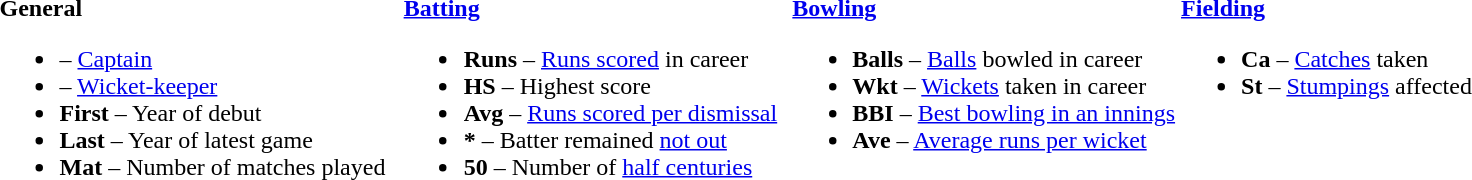<table>
<tr>
<td valign="top" style="width:26%"><br><strong>General</strong><ul><li> – <a href='#'>Captain</a></li><li> – <a href='#'>Wicket-keeper</a></li><li><strong>First</strong> – Year of debut</li><li><strong>Last</strong> – Year of latest game</li><li><strong>Mat</strong> – Number of matches played</li></ul></td>
<td valign="top" style="width:25%"><br><strong><a href='#'>Batting</a></strong><ul><li><strong>Runs</strong> – <a href='#'>Runs scored</a> in career</li><li><strong>HS</strong> – Highest score</li><li><strong>Avg</strong> – <a href='#'>Runs scored per dismissal</a></li><li><strong>*</strong> – Batter remained <a href='#'>not out</a></li><li><strong>50</strong> – Number of <a href='#'>half centuries</a></li></ul></td>
<td valign="top" style="width:25%"><br><strong><a href='#'>Bowling</a></strong><ul><li><strong>Balls</strong> – <a href='#'>Balls</a> bowled in career</li><li><strong>Wkt</strong> – <a href='#'>Wickets</a> taken in career</li><li><strong>BBI</strong> – <a href='#'>Best bowling in an innings</a></li><li><strong>Ave</strong> – <a href='#'>Average runs per wicket</a></li></ul></td>
<td valign="top" style="width:24%"><br><strong><a href='#'>Fielding</a></strong><ul><li><strong>Ca</strong> – <a href='#'>Catches</a> taken</li><li><strong>St</strong> – <a href='#'>Stumpings</a> affected</li></ul></td>
</tr>
</table>
